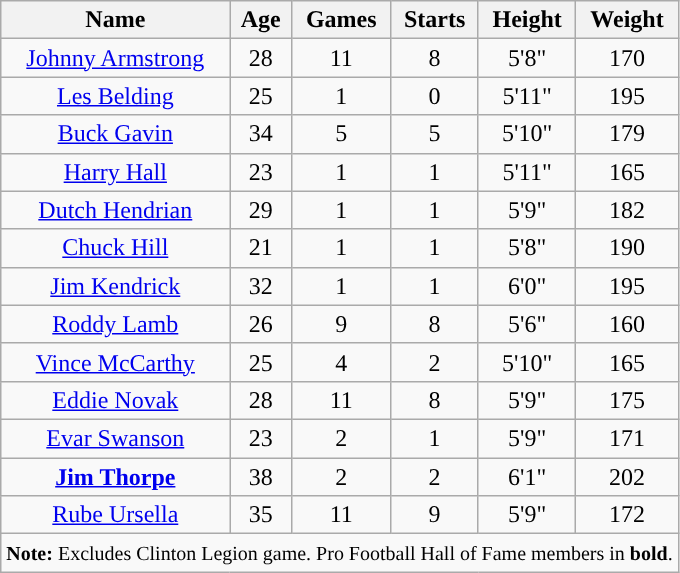<table class="wikitable" style="text-align:center">
<tr>
<th>Name</th>
<th>Age</th>
<th>Games</th>
<th>Starts</th>
<th>Height</th>
<th>Weight</th>
</tr>
<tr>
<td><a href='#'>Johnny Armstrong</a></td>
<td>28</td>
<td>11</td>
<td>8</td>
<td>5'8"</td>
<td>170</td>
</tr>
<tr>
<td><a href='#'>Les Belding</a></td>
<td>25</td>
<td>1</td>
<td>0</td>
<td>5'11"</td>
<td>195</td>
</tr>
<tr>
<td><a href='#'>Buck Gavin</a></td>
<td>34</td>
<td>5</td>
<td>5</td>
<td>5'10"</td>
<td>179</td>
</tr>
<tr>
<td><a href='#'>Harry Hall</a></td>
<td>23</td>
<td>1</td>
<td>1</td>
<td>5'11"</td>
<td>165</td>
</tr>
<tr>
<td><a href='#'>Dutch Hendrian</a></td>
<td>29</td>
<td>1</td>
<td>1</td>
<td>5'9"</td>
<td>182</td>
</tr>
<tr>
<td><a href='#'>Chuck Hill</a></td>
<td>21</td>
<td>1</td>
<td>1</td>
<td>5'8"</td>
<td>190</td>
</tr>
<tr>
<td><a href='#'>Jim Kendrick</a></td>
<td>32</td>
<td>1</td>
<td>1</td>
<td>6'0"</td>
<td>195</td>
</tr>
<tr>
<td><a href='#'>Roddy Lamb</a></td>
<td>26</td>
<td>9</td>
<td>8</td>
<td>5'6"</td>
<td>160</td>
</tr>
<tr>
<td><a href='#'>Vince McCarthy</a></td>
<td>25</td>
<td>4</td>
<td>2</td>
<td>5'10"</td>
<td>165</td>
</tr>
<tr>
<td><a href='#'>Eddie Novak</a></td>
<td>28</td>
<td>11</td>
<td>8</td>
<td>5'9"</td>
<td>175</td>
</tr>
<tr>
<td><a href='#'>Evar Swanson</a></td>
<td>23</td>
<td>2</td>
<td>1</td>
<td>5'9"</td>
<td>171</td>
</tr>
<tr>
<td><strong><a href='#'>Jim Thorpe</a></strong></td>
<td>38</td>
<td>2</td>
<td>2</td>
<td>6'1"</td>
<td>202</td>
</tr>
<tr>
<td><a href='#'>Rube Ursella</a></td>
<td>35</td>
<td>11</td>
<td>9</td>
<td>5'9"</td>
<td>172</td>
</tr>
<tr>
<td colspan="10"><small><strong>Note:</strong> Excludes Clinton Legion game. Pro Football Hall of Fame members in <strong>bold</strong>.</small></td>
</tr>
</table>
